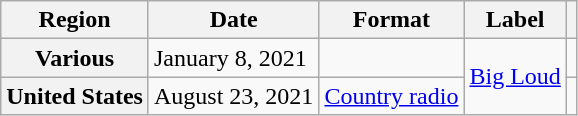<table class="wikitable plainrowheaders">
<tr>
<th scope="col">Region</th>
<th scope="col">Date</th>
<th scope="col">Format</th>
<th scope="col">Label</th>
<th scope="col"></th>
</tr>
<tr>
<th scope="row">Various</th>
<td>January 8, 2021</td>
<td></td>
<td rowspan="2"><a href='#'>Big Loud</a></td>
<td></td>
</tr>
<tr>
<th scope="row">United States</th>
<td>August 23, 2021</td>
<td><a href='#'>Country radio</a></td>
<td></td>
</tr>
</table>
